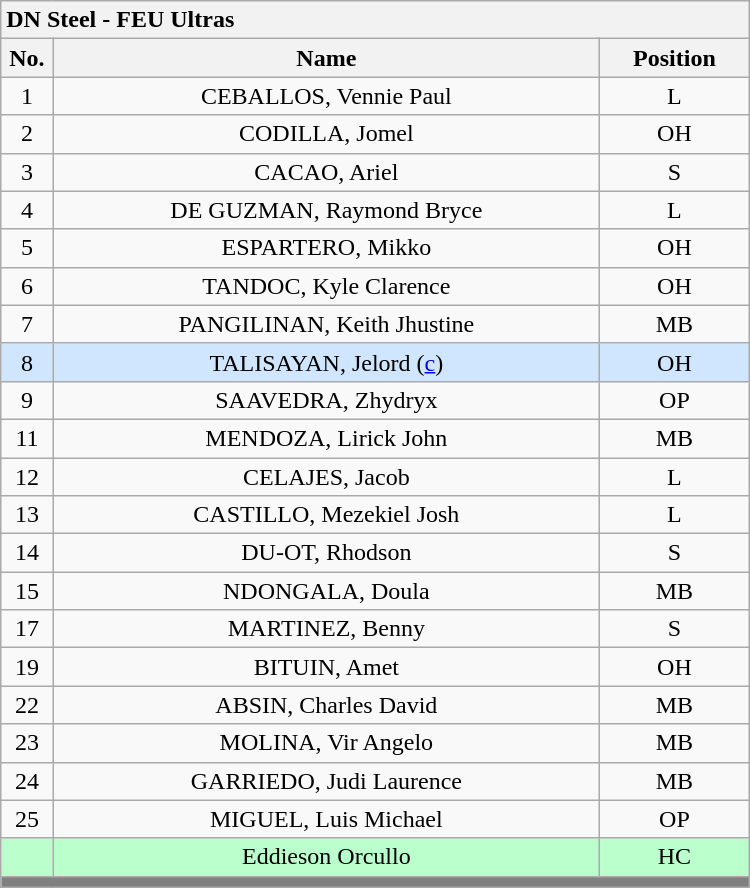<table class='wikitable mw-collapsible mw-collapsed' style='text-align: center; width: 500px; border: none;'>
<tr>
<th style='text-align: left;' colspan=3>DN Steel - FEU Ultras</th>
</tr>
<tr>
<th style="width:7%">No.</th>
<th>Name</th>
<th style="width:20%">Position</th>
</tr>
<tr>
<td>1</td>
<td>CEBALLOS, Vennie Paul</td>
<td>L</td>
</tr>
<tr>
<td>2</td>
<td>CODILLA, Jomel</td>
<td>OH</td>
</tr>
<tr>
<td>3</td>
<td>CACAO, Ariel</td>
<td>S</td>
</tr>
<tr>
<td>4</td>
<td>DE GUZMAN, Raymond Bryce</td>
<td>L</td>
</tr>
<tr>
<td>5</td>
<td>ESPARTERO, Mikko</td>
<td>OH</td>
</tr>
<tr>
<td>6</td>
<td>TANDOC, Kyle Clarence</td>
<td>OH</td>
</tr>
<tr>
<td>7</td>
<td>PANGILINAN, Keith Jhustine</td>
<td>MB</td>
</tr>
<tr bgcolor=#DOE6FF>
<td>8</td>
<td>TALISAYAN, Jelord (<a href='#'>c</a>)</td>
<td>OH</td>
</tr>
<tr>
<td>9</td>
<td>SAAVEDRA, Zhydryx</td>
<td>OP</td>
</tr>
<tr>
<td>11</td>
<td>MENDOZA, Lirick John</td>
<td>MB</td>
</tr>
<tr>
<td>12</td>
<td>CELAJES, Jacob</td>
<td>L</td>
</tr>
<tr>
<td>13</td>
<td>CASTILLO, Mezekiel Josh</td>
<td>L</td>
</tr>
<tr>
<td>14</td>
<td>DU-OT, Rhodson</td>
<td>S</td>
</tr>
<tr>
<td>15</td>
<td>NDONGALA, Doula</td>
<td>MB</td>
</tr>
<tr>
<td>17</td>
<td>MARTINEZ, Benny</td>
<td>S</td>
</tr>
<tr>
<td>19</td>
<td>BITUIN, Amet</td>
<td>OH</td>
</tr>
<tr>
<td>22</td>
<td>ABSIN, Charles David</td>
<td>MB</td>
</tr>
<tr>
<td>23</td>
<td>MOLINA, Vir Angelo</td>
<td>MB</td>
</tr>
<tr>
<td>24</td>
<td>GARRIEDO, Judi Laurence</td>
<td>MB</td>
</tr>
<tr>
<td>25</td>
<td>MIGUEL, Luis Michael</td>
<td>OP</td>
</tr>
<tr bgcolor=#BBFFCC>
<td></td>
<td>Eddieson Orcullo</td>
<td>HC</td>
</tr>
<tr>
<th style='background: grey;' colspan=3></th>
</tr>
</table>
